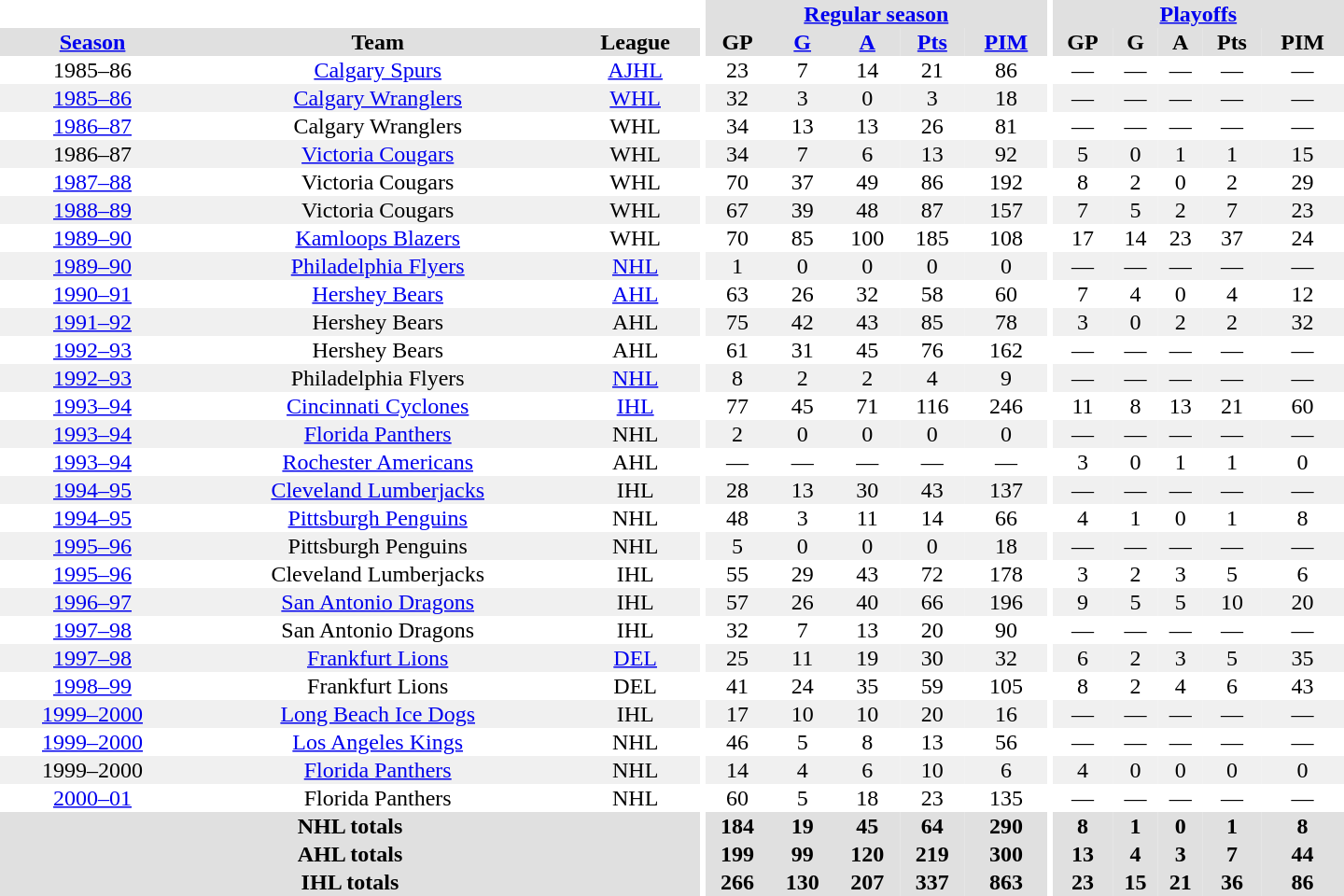<table border="0" cellpadding="1" cellspacing="0" style="text-align:center; width:60em">
<tr bgcolor="#e0e0e0">
<th colspan="3" bgcolor="#ffffff"></th>
<th rowspan="99" bgcolor="#ffffff"></th>
<th colspan="5"><a href='#'>Regular season</a></th>
<th rowspan="99" bgcolor="#ffffff"></th>
<th colspan="5"><a href='#'>Playoffs</a></th>
</tr>
<tr bgcolor="#e0e0e0">
<th><a href='#'>Season</a></th>
<th>Team</th>
<th>League</th>
<th>GP</th>
<th><a href='#'>G</a></th>
<th><a href='#'>A</a></th>
<th><a href='#'>Pts</a></th>
<th><a href='#'>PIM</a></th>
<th>GP</th>
<th>G</th>
<th>A</th>
<th>Pts</th>
<th>PIM</th>
</tr>
<tr>
<td>1985–86</td>
<td><a href='#'>Calgary Spurs</a></td>
<td><a href='#'>AJHL</a></td>
<td>23</td>
<td>7</td>
<td>14</td>
<td>21</td>
<td>86</td>
<td>—</td>
<td>—</td>
<td>—</td>
<td>—</td>
<td>—</td>
</tr>
<tr bgcolor="#f0f0f0">
<td><a href='#'>1985–86</a></td>
<td><a href='#'>Calgary Wranglers</a></td>
<td><a href='#'>WHL</a></td>
<td>32</td>
<td>3</td>
<td>0</td>
<td>3</td>
<td>18</td>
<td>—</td>
<td>—</td>
<td>—</td>
<td>—</td>
<td>—</td>
</tr>
<tr>
<td><a href='#'>1986–87</a></td>
<td>Calgary Wranglers</td>
<td>WHL</td>
<td>34</td>
<td>13</td>
<td>13</td>
<td>26</td>
<td>81</td>
<td>—</td>
<td>—</td>
<td>—</td>
<td>—</td>
<td>—</td>
</tr>
<tr bgcolor="#f0f0f0">
<td>1986–87</td>
<td><a href='#'>Victoria Cougars</a></td>
<td>WHL</td>
<td>34</td>
<td>7</td>
<td>6</td>
<td>13</td>
<td>92</td>
<td>5</td>
<td>0</td>
<td>1</td>
<td>1</td>
<td>15</td>
</tr>
<tr>
<td><a href='#'>1987–88</a></td>
<td>Victoria Cougars</td>
<td>WHL</td>
<td>70</td>
<td>37</td>
<td>49</td>
<td>86</td>
<td>192</td>
<td>8</td>
<td>2</td>
<td>0</td>
<td>2</td>
<td>29</td>
</tr>
<tr bgcolor="#f0f0f0">
<td><a href='#'>1988–89</a></td>
<td>Victoria Cougars</td>
<td>WHL</td>
<td>67</td>
<td>39</td>
<td>48</td>
<td>87</td>
<td>157</td>
<td>7</td>
<td>5</td>
<td>2</td>
<td>7</td>
<td>23</td>
</tr>
<tr>
<td><a href='#'>1989–90</a></td>
<td><a href='#'>Kamloops Blazers</a></td>
<td>WHL</td>
<td>70</td>
<td>85</td>
<td>100</td>
<td>185</td>
<td>108</td>
<td>17</td>
<td>14</td>
<td>23</td>
<td>37</td>
<td>24</td>
</tr>
<tr bgcolor="#f0f0f0">
<td><a href='#'>1989–90</a></td>
<td><a href='#'>Philadelphia Flyers</a></td>
<td><a href='#'>NHL</a></td>
<td>1</td>
<td>0</td>
<td>0</td>
<td>0</td>
<td>0</td>
<td>—</td>
<td>—</td>
<td>—</td>
<td>—</td>
<td>—</td>
</tr>
<tr>
<td><a href='#'>1990–91</a></td>
<td><a href='#'>Hershey Bears</a></td>
<td><a href='#'>AHL</a></td>
<td>63</td>
<td>26</td>
<td>32</td>
<td>58</td>
<td>60</td>
<td>7</td>
<td>4</td>
<td>0</td>
<td>4</td>
<td>12</td>
</tr>
<tr bgcolor="#f0f0f0">
<td><a href='#'>1991–92</a></td>
<td>Hershey Bears</td>
<td>AHL</td>
<td>75</td>
<td>42</td>
<td>43</td>
<td>85</td>
<td>78</td>
<td>3</td>
<td>0</td>
<td>2</td>
<td>2</td>
<td>32</td>
</tr>
<tr>
<td><a href='#'>1992–93</a></td>
<td>Hershey Bears</td>
<td>AHL</td>
<td>61</td>
<td>31</td>
<td>45</td>
<td>76</td>
<td>162</td>
<td>—</td>
<td>—</td>
<td>—</td>
<td>—</td>
<td>—</td>
</tr>
<tr bgcolor="#f0f0f0">
<td><a href='#'>1992–93</a></td>
<td>Philadelphia Flyers</td>
<td><a href='#'>NHL</a></td>
<td>8</td>
<td>2</td>
<td>2</td>
<td>4</td>
<td>9</td>
<td>—</td>
<td>—</td>
<td>—</td>
<td>—</td>
<td>—</td>
</tr>
<tr>
<td><a href='#'>1993–94</a></td>
<td><a href='#'>Cincinnati Cyclones</a></td>
<td><a href='#'>IHL</a></td>
<td>77</td>
<td>45</td>
<td>71</td>
<td>116</td>
<td>246</td>
<td>11</td>
<td>8</td>
<td>13</td>
<td>21</td>
<td>60</td>
</tr>
<tr bgcolor="#f0f0f0">
<td><a href='#'>1993–94</a></td>
<td><a href='#'>Florida Panthers</a></td>
<td>NHL</td>
<td>2</td>
<td>0</td>
<td>0</td>
<td>0</td>
<td>0</td>
<td>—</td>
<td>—</td>
<td>—</td>
<td>—</td>
<td>—</td>
</tr>
<tr>
<td><a href='#'>1993–94</a></td>
<td><a href='#'>Rochester Americans</a></td>
<td>AHL</td>
<td>—</td>
<td>—</td>
<td>—</td>
<td>—</td>
<td>—</td>
<td>3</td>
<td>0</td>
<td>1</td>
<td>1</td>
<td>0</td>
</tr>
<tr bgcolor="#f0f0f0">
<td><a href='#'>1994–95</a></td>
<td><a href='#'>Cleveland Lumberjacks</a></td>
<td>IHL</td>
<td>28</td>
<td>13</td>
<td>30</td>
<td>43</td>
<td>137</td>
<td>—</td>
<td>—</td>
<td>—</td>
<td>—</td>
<td>—</td>
</tr>
<tr>
<td><a href='#'>1994–95</a></td>
<td><a href='#'>Pittsburgh Penguins</a></td>
<td>NHL</td>
<td>48</td>
<td>3</td>
<td>11</td>
<td>14</td>
<td>66</td>
<td>4</td>
<td>1</td>
<td>0</td>
<td>1</td>
<td>8</td>
</tr>
<tr bgcolor="#f0f0f0">
<td><a href='#'>1995–96</a></td>
<td>Pittsburgh Penguins</td>
<td>NHL</td>
<td>5</td>
<td>0</td>
<td>0</td>
<td>0</td>
<td>18</td>
<td>—</td>
<td>—</td>
<td>—</td>
<td>—</td>
<td>—</td>
</tr>
<tr>
<td><a href='#'>1995–96</a></td>
<td>Cleveland Lumberjacks</td>
<td>IHL</td>
<td>55</td>
<td>29</td>
<td>43</td>
<td>72</td>
<td>178</td>
<td>3</td>
<td>2</td>
<td>3</td>
<td>5</td>
<td>6</td>
</tr>
<tr bgcolor="#f0f0f0">
<td><a href='#'>1996–97</a></td>
<td><a href='#'>San Antonio Dragons</a></td>
<td>IHL</td>
<td>57</td>
<td>26</td>
<td>40</td>
<td>66</td>
<td>196</td>
<td>9</td>
<td>5</td>
<td>5</td>
<td>10</td>
<td>20</td>
</tr>
<tr>
<td><a href='#'>1997–98</a></td>
<td>San Antonio Dragons</td>
<td>IHL</td>
<td>32</td>
<td>7</td>
<td>13</td>
<td>20</td>
<td>90</td>
<td>—</td>
<td>—</td>
<td>—</td>
<td>—</td>
<td>—</td>
</tr>
<tr bgcolor="#f0f0f0">
<td><a href='#'>1997–98</a></td>
<td><a href='#'>Frankfurt Lions</a></td>
<td><a href='#'>DEL</a></td>
<td>25</td>
<td>11</td>
<td>19</td>
<td>30</td>
<td>32</td>
<td>6</td>
<td>2</td>
<td>3</td>
<td>5</td>
<td>35</td>
</tr>
<tr>
<td><a href='#'>1998–99</a></td>
<td>Frankfurt Lions</td>
<td>DEL</td>
<td>41</td>
<td>24</td>
<td>35</td>
<td>59</td>
<td>105</td>
<td>8</td>
<td>2</td>
<td>4</td>
<td>6</td>
<td>43</td>
</tr>
<tr bgcolor="#f0f0f0">
<td><a href='#'>1999–2000</a></td>
<td><a href='#'>Long Beach Ice Dogs</a></td>
<td>IHL</td>
<td>17</td>
<td>10</td>
<td>10</td>
<td>20</td>
<td>16</td>
<td>—</td>
<td>—</td>
<td>—</td>
<td>—</td>
<td>—</td>
</tr>
<tr>
<td><a href='#'>1999–2000</a></td>
<td><a href='#'>Los Angeles Kings</a></td>
<td>NHL</td>
<td>46</td>
<td>5</td>
<td>8</td>
<td>13</td>
<td>56</td>
<td>—</td>
<td>—</td>
<td>—</td>
<td>—</td>
<td>—</td>
</tr>
<tr bgcolor="#f0f0f0">
<td>1999–2000</td>
<td><a href='#'>Florida Panthers</a></td>
<td>NHL</td>
<td>14</td>
<td>4</td>
<td>6</td>
<td>10</td>
<td>6</td>
<td>4</td>
<td>0</td>
<td>0</td>
<td>0</td>
<td>0</td>
</tr>
<tr>
<td><a href='#'>2000–01</a></td>
<td>Florida Panthers</td>
<td>NHL</td>
<td>60</td>
<td>5</td>
<td>18</td>
<td>23</td>
<td>135</td>
<td>—</td>
<td>—</td>
<td>—</td>
<td>—</td>
<td>—</td>
</tr>
<tr bgcolor="#e0e0e0">
<th colspan="3">NHL totals</th>
<th>184</th>
<th>19</th>
<th>45</th>
<th>64</th>
<th>290</th>
<th>8</th>
<th>1</th>
<th>0</th>
<th>1</th>
<th>8</th>
</tr>
<tr bgcolor="#e0e0e0">
<th colspan="3">AHL totals</th>
<th>199</th>
<th>99</th>
<th>120</th>
<th>219</th>
<th>300</th>
<th>13</th>
<th>4</th>
<th>3</th>
<th>7</th>
<th>44</th>
</tr>
<tr bgcolor="#e0e0e0">
<th colspan="3">IHL totals</th>
<th>266</th>
<th>130</th>
<th>207</th>
<th>337</th>
<th>863</th>
<th>23</th>
<th>15</th>
<th>21</th>
<th>36</th>
<th>86</th>
</tr>
</table>
